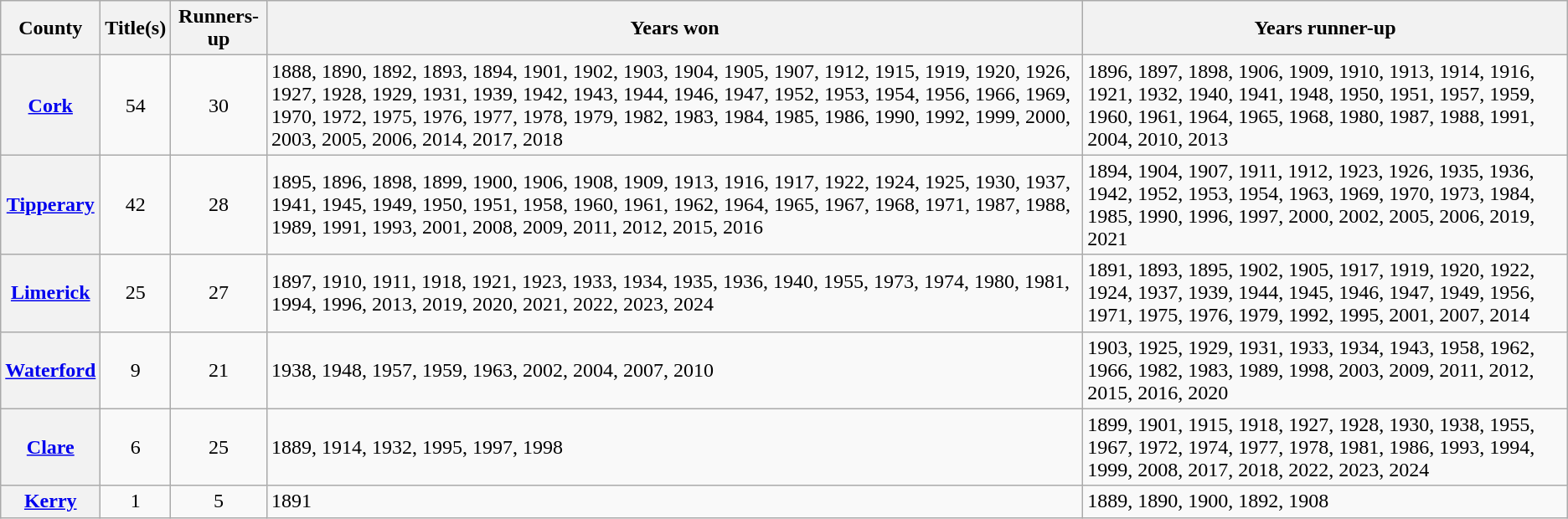<table class="wikitable plainrowheaders sortable">
<tr>
<th scope="col">County</th>
<th>Title(s)</th>
<th scope="col">Runners-up</th>
<th class="unsortable" scope="col">Years won</th>
<th class="unsortable" scope="col">Years runner-up</th>
</tr>
<tr>
<th scope="row"> <a href='#'>Cork</a></th>
<td align="center">54</td>
<td align="center">30</td>
<td>1888, 1890, 1892, 1893, 1894, 1901, 1902, 1903, 1904, 1905, 1907, 1912, 1915, 1919, 1920, 1926, 1927, 1928, 1929, 1931, 1939, 1942, 1943, 1944, 1946, 1947, 1952, 1953, 1954, 1956, 1966, 1969, 1970, 1972, 1975, 1976, 1977, 1978, 1979, 1982, 1983, 1984, 1985, 1986, 1990, 1992, 1999, 2000, 2003, 2005, 2006, 2014, 2017, 2018</td>
<td>1896, 1897, 1898, 1906, 1909, 1910, 1913, 1914, 1916, 1921, 1932, 1940, 1941, 1948, 1950, 1951, 1957, 1959, 1960, 1961, 1964, 1965, 1968, 1980, 1987, 1988, 1991, 2004, 2010, 2013</td>
</tr>
<tr>
<th scope="row"> <a href='#'>Tipperary</a></th>
<td align="center">42</td>
<td align="center">28</td>
<td>1895, 1896, 1898, 1899, 1900, 1906, 1908, 1909, 1913, 1916, 1917, 1922, 1924, 1925, 1930, 1937, 1941, 1945, 1949, 1950, 1951, 1958, 1960, 1961, 1962, 1964, 1965, 1967, 1968, 1971, 1987, 1988, 1989, 1991, 1993, 2001, 2008, 2009, 2011, 2012, 2015, 2016</td>
<td>1894, 1904, 1907, 1911, 1912, 1923, 1926, 1935, 1936, 1942, 1952, 1953, 1954, 1963, 1969, 1970, 1973, 1984, 1985, 1990, 1996, 1997, 2000, 2002, 2005, 2006, 2019, 2021</td>
</tr>
<tr>
<th scope="row"> <a href='#'>Limerick</a></th>
<td align="center">25</td>
<td align="center">27</td>
<td>1897, 1910, 1911, 1918, 1921, 1923, 1933, 1934, 1935, 1936, 1940, 1955, 1973, 1974, 1980, 1981, 1994, 1996, 2013, 2019, 2020, 2021, 2022, 2023, 2024</td>
<td>1891, 1893, 1895, 1902, 1905, 1917, 1919, 1920, 1922, 1924, 1937, 1939, 1944, 1945, 1946, 1947, 1949, 1956, 1971, 1975, 1976, 1979, 1992, 1995, 2001, 2007, 2014</td>
</tr>
<tr>
<th scope="row"> <a href='#'>Waterford</a></th>
<td align="center">9</td>
<td align="center">21</td>
<td>1938, 1948, 1957, 1959, 1963, 2002, 2004, 2007, 2010</td>
<td>1903, 1925, 1929, 1931, 1933, 1934, 1943, 1958, 1962, 1966, 1982, 1983, 1989, 1998, 2003, 2009, 2011, 2012, 2015, 2016, 2020</td>
</tr>
<tr>
<th scope="row"> <a href='#'>Clare</a></th>
<td align="center">6</td>
<td align="center">25</td>
<td>1889, 1914, 1932, 1995, 1997, 1998</td>
<td>1899, 1901, 1915, 1918, 1927, 1928, 1930, 1938, 1955, 1967, 1972, 1974, 1977, 1978, 1981, 1986, 1993, 1994, 1999, 2008, 2017, 2018, 2022, 2023, 2024</td>
</tr>
<tr>
<th scope="row"> <a href='#'>Kerry</a></th>
<td align="center">1</td>
<td align="center">5</td>
<td>1891</td>
<td>1889, 1890, 1900, 1892, 1908</td>
</tr>
</table>
